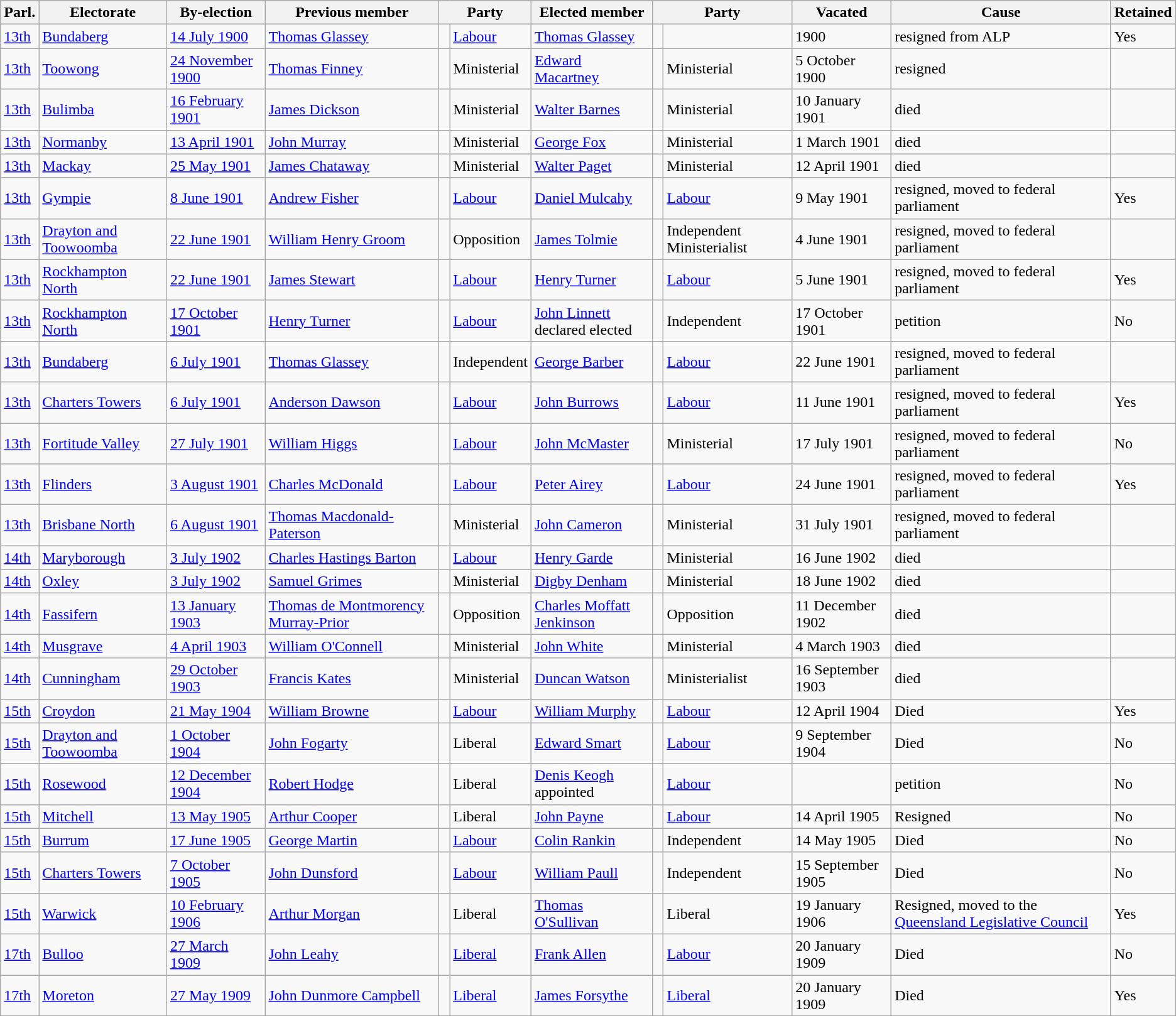<table class="wikitable">
<tr>
<th>Parl.</th>
<th>Electorate</th>
<th>By-election</th>
<th>Previous member</th>
<th colspan="2">Party</th>
<th>Elected member</th>
<th colspan="2">Party</th>
<th>Vacated</th>
<th>Cause</th>
<th>Retained</th>
</tr>
<tr>
<td><a href='#'>13th</a> </td>
<td><a href='#'>Bundaberg</a> </td>
<td><a href='#'>14 July 1900</a>  </td>
<td><a href='#'>Thomas Glassey</a> </td>
<td> </td>
<td><a href='#'>Labour</a></td>
<td><a href='#'>Thomas Glassey</a> </td>
<td></td>
<td></td>
<td>1900 </td>
<td>resigned from ALP </td>
<td>Yes </td>
</tr>
<tr>
<td><a href='#'>13th</a> </td>
<td><a href='#'>Toowong</a> </td>
<td><a href='#'>24 November 1900</a>  </td>
<td><a href='#'>Thomas Finney</a> </td>
<td></td>
<td>Ministerial </td>
<td><a href='#'>Edward Macartney</a> </td>
<td></td>
<td>Ministerial </td>
<td>5 October 1900 </td>
<td>resigned</td>
<td></td>
</tr>
<tr>
<td><a href='#'>13th</a> </td>
<td><a href='#'>Bulimba</a> </td>
<td><a href='#'>16 February 1901</a>  </td>
<td><a href='#'>James Dickson</a> </td>
<td></td>
<td>Ministerial </td>
<td><a href='#'>Walter Barnes</a> </td>
<td></td>
<td>Ministerial </td>
<td>10 January 1901 </td>
<td>died </td>
<td></td>
</tr>
<tr>
<td><a href='#'>13th</a> </td>
<td><a href='#'>Normanby</a> </td>
<td><a href='#'>13 April 1901</a>  </td>
<td><a href='#'>John Murray</a> </td>
<td></td>
<td>Ministerial </td>
<td><a href='#'>George Fox</a> </td>
<td></td>
<td>Ministerial </td>
<td>1 March 1901 </td>
<td>died </td>
<td></td>
</tr>
<tr>
<td><a href='#'>13th</a> </td>
<td><a href='#'>Mackay</a> </td>
<td><a href='#'>25 May 1901</a>  </td>
<td><a href='#'>James Chataway</a> </td>
<td></td>
<td>Ministerial </td>
<td><a href='#'>Walter Paget</a> </td>
<td></td>
<td>Ministerial </td>
<td>12 April 1901 </td>
<td>died </td>
<td></td>
</tr>
<tr>
<td><a href='#'>13th</a> </td>
<td><a href='#'>Gympie</a> </td>
<td><a href='#'>8 June 1901</a>  </td>
<td><a href='#'>Andrew Fisher</a> </td>
<td> </td>
<td><a href='#'>Labour</a> </td>
<td><a href='#'>Daniel Mulcahy</a> </td>
<td> </td>
<td><a href='#'>Labour</a> </td>
<td>9 May 1901 </td>
<td>resigned, moved to federal parliament</td>
<td>Yes </td>
</tr>
<tr>
<td><a href='#'>13th</a> </td>
<td><a href='#'>Drayton and Toowoomba</a> </td>
<td><a href='#'>22 June 1901</a>  </td>
<td><a href='#'>William Henry Groom</a> </td>
<td></td>
<td>Opposition </td>
<td><a href='#'>James Tolmie</a> </td>
<td></td>
<td>Independent Ministerialist </td>
<td>4 June 1901 </td>
<td>resigned, moved to federal parliament</td>
<td></td>
</tr>
<tr>
<td><a href='#'>13th</a> </td>
<td><a href='#'>Rockhampton North</a> </td>
<td><a href='#'>22 June 1901</a>  </td>
<td><a href='#'>James Stewart</a> </td>
<td>  </td>
<td><a href='#'>Labour</a> </td>
<td><a href='#'>Henry Turner</a> </td>
<td>  </td>
<td><a href='#'>Labour</a> </td>
<td>5 June 1901 </td>
<td>resigned, moved to federal parliament</td>
<td>Yes </td>
</tr>
<tr>
<td><a href='#'>13th</a> </td>
<td><a href='#'>Rockhampton North</a> </td>
<td><a href='#'>17 October 1901</a>  </td>
<td><a href='#'>Henry Turner</a> </td>
<td>  </td>
<td><a href='#'>Labour</a> </td>
<td><a href='#'>John Linnett</a><br>declared elected</td>
<td></td>
<td>Independent </td>
<td>17 October 1901 </td>
<td>petition </td>
<td>No </td>
</tr>
<tr>
<td><a href='#'>13th</a> </td>
<td><a href='#'>Bundaberg</a> </td>
<td><a href='#'>6 July 1901</a>  </td>
<td><a href='#'>Thomas Glassey</a> </td>
<td></td>
<td>Independent </td>
<td><a href='#'>George Barber</a> </td>
<td>  </td>
<td><a href='#'>Labour</a> </td>
<td>22 June 1901 </td>
<td>resigned, moved to federal parliament </td>
<td></td>
</tr>
<tr>
<td><a href='#'>13th</a> </td>
<td><a href='#'>Charters Towers</a> </td>
<td><a href='#'>6 July 1901</a>  </td>
<td><a href='#'>Anderson Dawson</a> </td>
<td> </td>
<td><a href='#'>Labour</a> </td>
<td><a href='#'>John Burrows</a> </td>
<td>  </td>
<td><a href='#'>Labour</a> </td>
<td>11 June 1901 </td>
<td>resigned, moved to federal parliament </td>
<td>Yes </td>
</tr>
<tr>
<td><a href='#'>13th</a> </td>
<td><a href='#'>Fortitude Valley</a> </td>
<td><a href='#'>27 July 1901</a>  </td>
<td><a href='#'>William Higgs</a> </td>
<td> </td>
<td><a href='#'>Labour</a> </td>
<td><a href='#'>John McMaster</a> </td>
<td></td>
<td>Ministerial </td>
<td>17 July 1901 </td>
<td>resigned, moved to federal parliament </td>
<td>No </td>
</tr>
<tr>
<td><a href='#'>13th</a> </td>
<td><a href='#'>Flinders</a> </td>
<td><a href='#'>3 August 1901</a>  </td>
<td><a href='#'>Charles McDonald</a> </td>
<td> </td>
<td><a href='#'>Labour</a> </td>
<td><a href='#'>Peter Airey</a> </td>
<td>  </td>
<td><a href='#'>Labour</a> </td>
<td>24 June 1901 </td>
<td>resigned, moved to federal parliament </td>
<td>Yes </td>
</tr>
<tr>
<td><a href='#'>13th</a> </td>
<td><a href='#'>Brisbane North</a> </td>
<td><a href='#'>6 August 1901</a>  </td>
<td><a href='#'>Thomas Macdonald-Paterson</a> </td>
<td></td>
<td>Ministerial </td>
<td><a href='#'>John Cameron</a> </td>
<td></td>
<td>Ministerial </td>
<td>31 July 1901 </td>
<td>resigned, moved to federal parliament </td>
<td></td>
</tr>
<tr>
<td><a href='#'>14th</a> </td>
<td><a href='#'>Maryborough</a> </td>
<td><a href='#'>3 July 1902</a>  </td>
<td><a href='#'>Charles Hastings Barton</a> </td>
<td>  </td>
<td><a href='#'>Labour</a> </td>
<td><a href='#'>Henry Garde</a> </td>
<td></td>
<td>Ministerial </td>
<td>16 June 1902 </td>
<td>died </td>
<td></td>
</tr>
<tr>
<td><a href='#'>14th</a> </td>
<td><a href='#'>Oxley</a> </td>
<td><a href='#'>3 July 1902</a>  </td>
<td><a href='#'>Samuel Grimes</a> </td>
<td></td>
<td>Ministerial  </td>
<td><a href='#'>Digby Denham</a> </td>
<td></td>
<td>Ministerial </td>
<td>18 June 1902 </td>
<td>died </td>
<td></td>
</tr>
<tr>
<td><a href='#'>14th</a> </td>
<td><a href='#'>Fassifern</a> </td>
<td><a href='#'>13 January 1903</a>  </td>
<td><a href='#'>Thomas de Montmorency Murray-Prior</a> </td>
<td></td>
<td>Opposition </td>
<td><a href='#'>Charles Moffatt Jenkinson</a> </td>
<td></td>
<td>Opposition </td>
<td>11 December 1902 </td>
<td>died </td>
<td></td>
</tr>
<tr>
<td><a href='#'>14th</a> </td>
<td><a href='#'>Musgrave</a> </td>
<td><a href='#'>4 April 1903</a>  </td>
<td><a href='#'>William O'Connell</a> </td>
<td></td>
<td>Ministerial </td>
<td><a href='#'>John White</a> </td>
<td></td>
<td>Ministerial </td>
<td>4 March 1903 </td>
<td>died </td>
<td></td>
</tr>
<tr>
<td><a href='#'>14th</a> </td>
<td><a href='#'>Cunningham</a> </td>
<td><a href='#'>29 October 1903</a>  </td>
<td><a href='#'>Francis Kates</a> </td>
<td></td>
<td>Ministerial </td>
<td><a href='#'>Duncan Watson</a> </td>
<td></td>
<td>Ministerialist </td>
<td>16 September 1903 </td>
<td>died </td>
<td></td>
</tr>
<tr>
<td><a href='#'>15th</a> </td>
<td><a href='#'>Croydon</a> </td>
<td><a href='#'>21 May 1904</a>  </td>
<td><a href='#'>William Browne</a> </td>
<td> </td>
<td><a href='#'>Labour</a> </td>
<td><a href='#'>William Murphy</a> </td>
<td>  </td>
<td><a href='#'>Labour</a> </td>
<td>12 April 1904 </td>
<td>Died </td>
<td>Yes </td>
</tr>
<tr>
<td><a href='#'>15th</a> </td>
<td><a href='#'>Drayton and Toowoomba</a> </td>
<td><a href='#'>1 October 1904</a>  </td>
<td><a href='#'>John Fogarty</a> </td>
<td> </td>
<td>Liberal </td>
<td><a href='#'>Edward Smart</a> </td>
<td>  </td>
<td><a href='#'>Labour</a> </td>
<td>9 September 1904 </td>
<td>Died </td>
<td>No </td>
</tr>
<tr>
<td><a href='#'>15th</a> </td>
<td><a href='#'>Rosewood</a> </td>
<td><a href='#'>12 December 1904</a>  </td>
<td><a href='#'>Robert Hodge</a> </td>
<td> </td>
<td>Liberal </td>
<td><a href='#'>Denis Keogh</a><br>appointed </td>
<td>  </td>
<td><a href='#'>Labour</a> </td>
<td></td>
<td>petition </td>
<td>No </td>
</tr>
<tr>
<td><a href='#'>15th</a> </td>
<td><a href='#'>Mitchell</a> </td>
<td><a href='#'>13 May 1905</a>  </td>
<td><a href='#'>Arthur Cooper</a> </td>
<td> </td>
<td>Liberal </td>
<td><a href='#'>John Payne</a> </td>
<td>  </td>
<td><a href='#'>Labour</a> </td>
<td>14 April 1905 </td>
<td>Resigned </td>
<td>No </td>
</tr>
<tr>
<td><a href='#'>15th</a> </td>
<td><a href='#'>Burrum</a> </td>
<td><a href='#'>17 June 1905</a>  </td>
<td><a href='#'>George Martin</a> </td>
<td> </td>
<td><a href='#'>Labour</a> </td>
<td><a href='#'>Colin Rankin</a> </td>
<td></td>
<td>Independent </td>
<td>14 May 1905 </td>
<td>Died </td>
<td>No </td>
</tr>
<tr>
<td><a href='#'>15th</a> </td>
<td><a href='#'>Charters Towers</a> </td>
<td><a href='#'>7 October 1905</a>  </td>
<td><a href='#'>John Dunsford</a> </td>
<td> </td>
<td><a href='#'>Labour</a> </td>
<td><a href='#'>William Paull</a> </td>
<td></td>
<td>Independent </td>
<td>15 September 1905 </td>
<td>Died </td>
<td>No </td>
</tr>
<tr>
<td><a href='#'>15th</a> </td>
<td><a href='#'>Warwick</a> </td>
<td><a href='#'>10 February 1906</a>  </td>
<td><a href='#'>Arthur Morgan</a> </td>
<td> </td>
<td>Liberal </td>
<td><a href='#'>Thomas O'Sullivan</a> </td>
<td> </td>
<td>Liberal </td>
<td>19 January 1906 </td>
<td>Resigned, moved to the <a href='#'>Queensland Legislative Council</a> </td>
<td>Yes </td>
</tr>
<tr>
<td><a href='#'>17th</a> </td>
<td><a href='#'>Bulloo</a> </td>
<td><a href='#'>27 March 1909</a>  </td>
<td><a href='#'>John Leahy</a></td>
<td> </td>
<td><a href='#'>Liberal</a></td>
<td><a href='#'>Frank Allen</a> </td>
<td>  </td>
<td><a href='#'>Labour</a> </td>
<td>20 January 1909 </td>
<td>Died </td>
<td>No </td>
</tr>
<tr>
<td><a href='#'>17th</a> </td>
<td><a href='#'>Moreton</a> </td>
<td><a href='#'>27 May 1909</a>  </td>
<td><a href='#'>John Dunmore Campbell</a></td>
<td> </td>
<td><a href='#'>Liberal</a></td>
<td><a href='#'>James Forsythe</a> </td>
<td> </td>
<td><a href='#'>Liberal</a></td>
<td>20 January 1909 </td>
<td>Died </td>
<td>Yes </td>
</tr>
</table>
